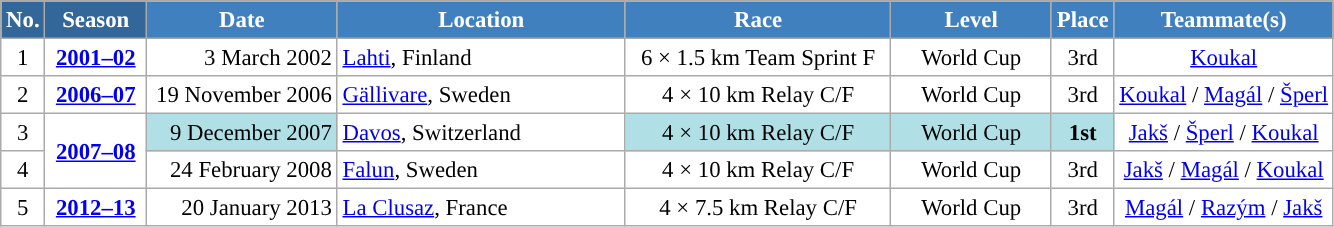<table class="wikitable sortable" style="font-size:95%; text-align:center; border:grey solid 1px; border-collapse:collapse; background:#ffffff;">
<tr style="background:#efefef;">
<th style="background-color:#369; color:white;">No.</th>
<th style="background-color:#369; color:white;">Season</th>
<th style="background-color:#4180be; color:white; width:120px;">Date</th>
<th style="background-color:#4180be; color:white; width:185px;">Location</th>
<th style="background-color:#4180be; color:white; width:170px;">Race</th>
<th style="background-color:#4180be; color:white; width:100px;">Level</th>
<th style="background-color:#4180be; color:white;">Place</th>
<th style="background-color:#4180be; color:white;">Teammate(s)</th>
</tr>
<tr>
<td align=center>1</td>
<td rowspan=1 align=center><strong> <a href='#'>2001–02</a> </strong></td>
<td align=right>3 March 2002</td>
<td align=left> <a href='#'>Lahti</a>, Finland</td>
<td>6 × 1.5 km Team Sprint F</td>
<td>World Cup</td>
<td>3rd</td>
<td><a href='#'>Koukal</a></td>
</tr>
<tr>
<td align=center>2</td>
<td rowspan=1 align=center><strong> <a href='#'>2006–07</a> </strong></td>
<td align=right>19 November 2006</td>
<td align=left> <a href='#'>Gällivare</a>, Sweden</td>
<td>4 × 10 km Relay C/F</td>
<td>World Cup</td>
<td>3rd</td>
<td><a href='#'>Koukal</a> / <a href='#'>Magál</a> / <a href='#'>Šperl</a></td>
</tr>
<tr>
<td align=center>3</td>
<td rowspan=2 align=center><strong><a href='#'>2007–08</a></strong></td>
<td bgcolor="#BOEOE6" align=right>9 December 2007</td>
<td align=left> <a href='#'>Davos</a>, Switzerland</td>
<td bgcolor="#BOEOE6">4 × 10 km Relay C/F</td>
<td bgcolor="#BOEOE6">World Cup</td>
<td bgcolor="#BOEOE6"><strong>1st</strong></td>
<td><a href='#'>Jakš</a> / <a href='#'>Šperl</a> / <a href='#'>Koukal</a></td>
</tr>
<tr>
<td align=center>4</td>
<td align=right>24 February 2008</td>
<td align=left> <a href='#'>Falun</a>, Sweden</td>
<td>4 × 10 km Relay C/F</td>
<td>World Cup</td>
<td>3rd</td>
<td><a href='#'>Jakš</a> / <a href='#'>Magál</a> / <a href='#'>Koukal</a></td>
</tr>
<tr>
<td align=center>5</td>
<td rowspan=1 align=center><strong> <a href='#'>2012–13</a> </strong></td>
<td align=right>20 January 2013</td>
<td align=left> <a href='#'>La Clusaz</a>, France</td>
<td>4 × 7.5 km Relay C/F</td>
<td>World Cup</td>
<td>3rd</td>
<td><a href='#'>Magál</a> / <a href='#'>Razým</a> / <a href='#'>Jakš</a></td>
</tr>
</table>
